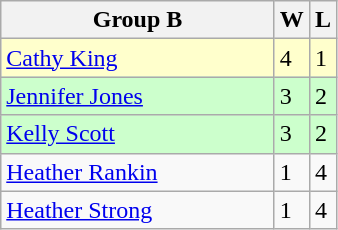<table class="wikitable">
<tr>
<th width=175>Group B</th>
<th>W</th>
<th>L</th>
</tr>
<tr bgcolor=#ffffcc>
<td> <a href='#'>Cathy King</a></td>
<td>4</td>
<td>1</td>
</tr>
<tr bgcolor=#ccffcc>
<td> <a href='#'>Jennifer Jones</a></td>
<td>3</td>
<td>2</td>
</tr>
<tr bgcolor=#ccffcc>
<td> <a href='#'>Kelly Scott</a></td>
<td>3</td>
<td>2</td>
</tr>
<tr>
<td> <a href='#'>Heather Rankin</a></td>
<td>1</td>
<td>4</td>
</tr>
<tr>
<td> <a href='#'>Heather Strong </a></td>
<td>1</td>
<td>4</td>
</tr>
</table>
